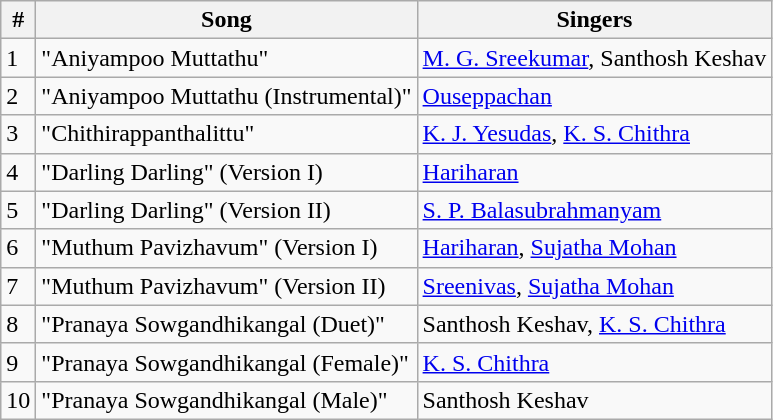<table class="wikitable">
<tr>
<th>#</th>
<th>Song</th>
<th>Singers</th>
</tr>
<tr>
<td>1</td>
<td>"Aniyampoo Muttathu"</td>
<td><a href='#'>M. G. Sreekumar</a>, Santhosh Keshav</td>
</tr>
<tr>
<td>2</td>
<td>"Aniyampoo Muttathu (Instrumental)"</td>
<td><a href='#'>Ouseppachan</a></td>
</tr>
<tr>
<td>3</td>
<td>"Chithirappanthalittu"</td>
<td><a href='#'>K. J. Yesudas</a>, <a href='#'>K. S. Chithra</a></td>
</tr>
<tr>
<td>4</td>
<td>"Darling Darling" (Version I)</td>
<td><a href='#'>Hariharan</a></td>
</tr>
<tr>
<td>5</td>
<td>"Darling Darling" (Version II)</td>
<td><a href='#'>S. P. Balasubrahmanyam</a></td>
</tr>
<tr>
<td>6</td>
<td>"Muthum Pavizhavum" (Version I)</td>
<td><a href='#'>Hariharan</a>, <a href='#'>Sujatha Mohan</a></td>
</tr>
<tr>
<td>7</td>
<td>"Muthum Pavizhavum" (Version II)</td>
<td><a href='#'>Sreenivas</a>, <a href='#'>Sujatha Mohan</a></td>
</tr>
<tr>
<td>8</td>
<td>"Pranaya Sowgandhikangal (Duet)"</td>
<td>Santhosh Keshav, <a href='#'>K. S. Chithra</a></td>
</tr>
<tr>
<td>9</td>
<td>"Pranaya Sowgandhikangal (Female)"</td>
<td><a href='#'>K. S. Chithra</a></td>
</tr>
<tr>
<td>10</td>
<td>"Pranaya Sowgandhikangal (Male)"</td>
<td>Santhosh Keshav</td>
</tr>
</table>
